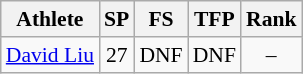<table class="wikitable" border="1" style="font-size:90%">
<tr>
<th>Athlete</th>
<th>SP</th>
<th>FS</th>
<th>TFP</th>
<th>Rank</th>
</tr>
<tr align=center>
<td align=left><a href='#'>David Liu</a></td>
<td>27</td>
<td>DNF</td>
<td>DNF</td>
<td>–</td>
</tr>
</table>
